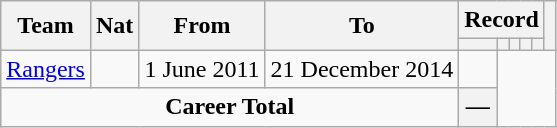<table class="wikitable" style="text-align: center">
<tr>
<th rowspan="2">Team</th>
<th rowspan="2">Nat</th>
<th rowspan="2">From</th>
<th rowspan="2">To</th>
<th colspan="5">Record</th>
<th rowspan=2></th>
</tr>
<tr>
<th></th>
<th></th>
<th></th>
<th></th>
<th></th>
</tr>
<tr>
<td align="left"><a href='#'>Rangers</a></td>
<td align="center"></td>
<td align="center">1 June 2011</td>
<td align="center">21 December 2014<br></td>
<td></td>
</tr>
<tr>
<td colspan=4><strong>Career Total</strong><br></td>
<th>—</th>
</tr>
</table>
